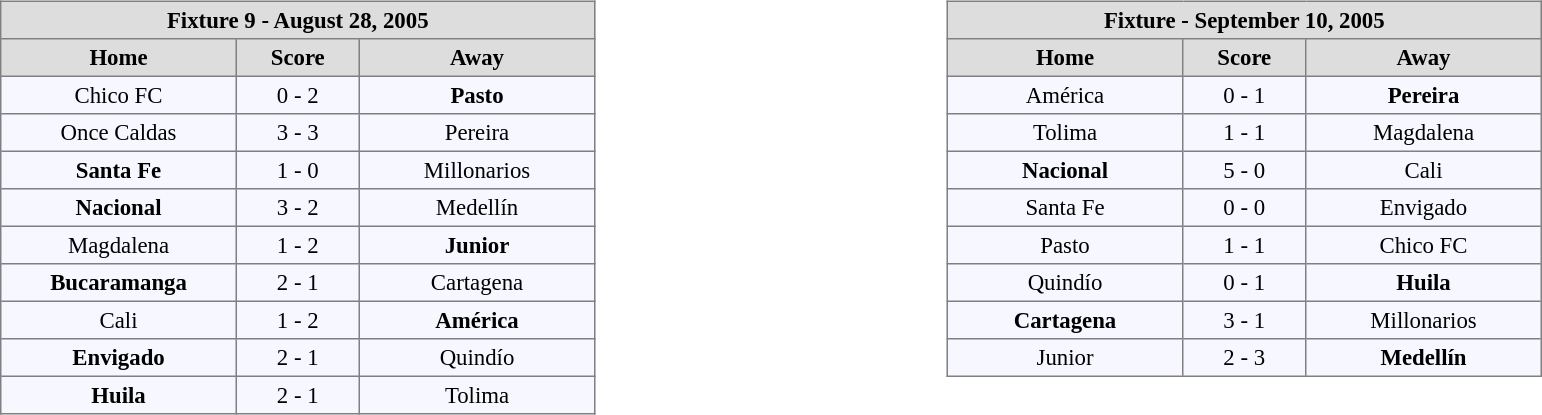<table width=100%>
<tr>
<td valign=top width=50% align=left><br><table align=center bgcolor="#f7f8ff" cellpadding="3" cellspacing="0" border="1" style="font-size: 95%; border: gray solid 1px; border-collapse: collapse;">
<tr align=center bgcolor=#DDDDDD style="color:black;">
<th colspan=3 align=center>Fixture 9 - August 28, 2005</th>
</tr>
<tr align=center bgcolor=#DDDDDD style="color:black;">
<th width="150">Home</th>
<th width="75">Score</th>
<th width="150">Away</th>
</tr>
<tr align=center>
<td>Chico FC</td>
<td>0 - 2</td>
<td><strong>Pasto</strong></td>
</tr>
<tr align=center>
<td>Once Caldas</td>
<td>3 - 3</td>
<td>Pereira</td>
</tr>
<tr align=center>
<td><strong>Santa Fe</strong></td>
<td>1 - 0</td>
<td>Millonarios</td>
</tr>
<tr align=center>
<td><strong>Nacional</strong></td>
<td>3 - 2</td>
<td>Medellín</td>
</tr>
<tr align=center>
<td>Magdalena</td>
<td>1 - 2</td>
<td><strong>Junior</strong></td>
</tr>
<tr align=center>
<td><strong>Bucaramanga</strong></td>
<td>2 - 1</td>
<td>Cartagena</td>
</tr>
<tr align=center>
<td>Cali</td>
<td>1 - 2</td>
<td><strong>América</strong></td>
</tr>
<tr align=center>
<td><strong>Envigado</strong></td>
<td>2 - 1</td>
<td>Quindío</td>
</tr>
<tr align=center>
<td><strong>Huila</strong></td>
<td>2 - 1</td>
<td>Tolima</td>
</tr>
</table>
</td>
<td valign=top width=50% align=left><br><table align=center bgcolor="#f7f8ff" cellpadding="3" cellspacing="0" border="1" style="font-size: 95%; border: gray solid 1px; border-collapse: collapse;">
<tr align=center bgcolor=#DDDDDD style="color:black;">
<th colspan=3 align=center>Fixture - September 10, 2005</th>
</tr>
<tr align=center bgcolor=#DDDDDD style="color:black;">
<th width="150">Home</th>
<th width="75">Score</th>
<th width="150">Away</th>
</tr>
<tr align=center>
<td>América</td>
<td>0 - 1</td>
<td><strong>Pereira</strong></td>
</tr>
<tr align=center>
<td>Tolima</td>
<td>1 - 1</td>
<td>Magdalena</td>
</tr>
<tr align=center>
<td><strong>Nacional</strong></td>
<td>5 - 0</td>
<td>Cali</td>
</tr>
<tr align=center>
<td>Santa Fe</td>
<td>0 - 0</td>
<td>Envigado</td>
</tr>
<tr align=center>
<td>Pasto</td>
<td>1 - 1</td>
<td>Chico FC</td>
</tr>
<tr align=center>
<td>Quindío</td>
<td>0 - 1</td>
<td><strong>Huila</strong></td>
</tr>
<tr align=center>
<td><strong>Cartagena</strong></td>
<td>3 - 1</td>
<td>Millonarios</td>
</tr>
<tr align=center>
<td>Junior</td>
<td>2 - 3</td>
<td><strong>Medellín</strong></td>
</tr>
</table>
</td>
</tr>
</table>
